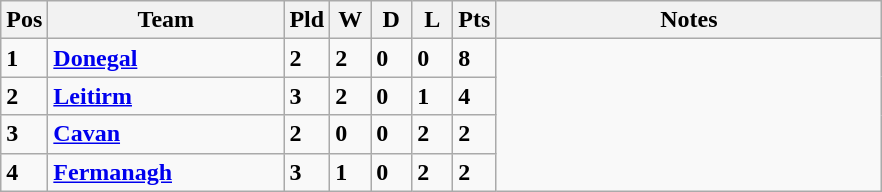<table class="wikitable" style="text-align: centre;">
<tr>
<th width=20>Pos</th>
<th width=150>Team</th>
<th width=20>Pld</th>
<th width=20>W</th>
<th width=20>D</th>
<th width=20>L</th>
<th width=20>Pts</th>
<th width=250>Notes</th>
</tr>
<tr style>
<td><strong>1</strong></td>
<td align=left><strong> <a href='#'>Donegal</a> </strong></td>
<td><strong>2</strong></td>
<td><strong>2</strong></td>
<td><strong>0</strong></td>
<td><strong>0</strong></td>
<td><strong>8</strong></td>
</tr>
<tr style>
<td><strong>2</strong></td>
<td align=left><strong> <a href='#'>Leitirm</a> </strong></td>
<td><strong>3</strong></td>
<td><strong>2</strong></td>
<td><strong>0</strong></td>
<td><strong>1</strong></td>
<td><strong>4</strong></td>
</tr>
<tr style>
<td><strong>3</strong></td>
<td align=left><strong> <a href='#'>Cavan</a> </strong></td>
<td><strong>2</strong></td>
<td><strong>0</strong></td>
<td><strong>0</strong></td>
<td><strong>2</strong></td>
<td><strong>2</strong></td>
</tr>
<tr>
<td><strong>4</strong></td>
<td align=left><strong> <a href='#'>Fermanagh</a> </strong></td>
<td><strong>3</strong></td>
<td><strong>1</strong></td>
<td><strong>0</strong></td>
<td><strong>2</strong></td>
<td><strong>2</strong></td>
</tr>
</table>
